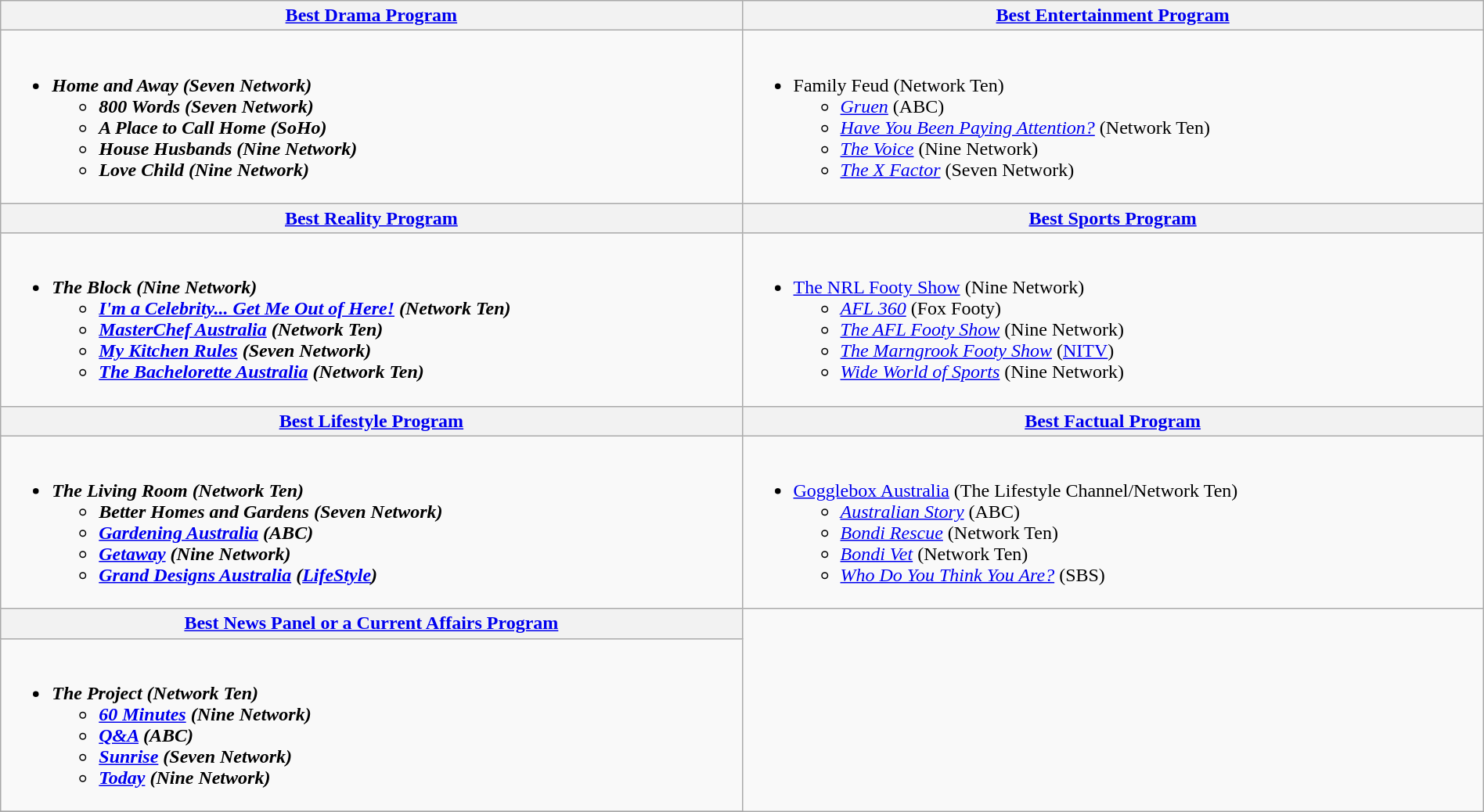<table class=wikitable width="100%">
<tr>
<th width="50%"><a href='#'>Best Drama Program</a></th>
<th width="50%"><a href='#'>Best Entertainment Program</a></th>
</tr>
<tr>
<td valign="top"><br><ul><li><strong><em>Home and Away<em> (Seven Network)<strong><ul><li></em>800 Words<em> (Seven Network)</li><li></em>A Place to Call Home<em> (SoHo)</li><li></em>House Husbands<em> (Nine Network)</li><li></em>Love Child<em> (Nine Network)</li></ul></li></ul></td>
<td valign="top"><br><ul><li></em></strong>Family Feud</em> (Network Ten)</strong><ul><li><em><a href='#'>Gruen</a></em> (ABC)</li><li><em><a href='#'>Have You Been Paying Attention?</a></em> (Network Ten)</li><li><em><a href='#'>The Voice</a></em> (Nine Network)</li><li><em><a href='#'>The X Factor</a></em> (Seven Network)</li></ul></li></ul></td>
</tr>
<tr>
<th width="50%"><a href='#'>Best Reality Program</a></th>
<th width="50%"><a href='#'>Best Sports Program</a></th>
</tr>
<tr>
<td valign="top"><br><ul><li><strong><em>The Block<em> (Nine Network)<strong><ul><li></em><a href='#'>I'm a Celebrity... Get Me Out of Here!</a><em> (Network Ten)</li><li></em><a href='#'>MasterChef Australia</a><em> (Network Ten)</li><li></em><a href='#'>My Kitchen Rules</a><em> (Seven Network)</li><li></em><a href='#'>The Bachelorette Australia</a><em> (Network Ten)</li></ul></li></ul></td>
<td valign="top"><br><ul><li></em></strong><a href='#'>The NRL Footy Show</a></em> (Nine Network)</strong><ul><li><em><a href='#'>AFL 360</a></em> (Fox Footy)</li><li><em><a href='#'>The AFL Footy Show</a></em> (Nine Network)</li><li><em><a href='#'>The Marngrook Footy Show</a></em> (<a href='#'>NITV</a>)</li><li><em><a href='#'>Wide World of Sports</a></em> (Nine Network)</li></ul></li></ul></td>
</tr>
<tr>
<th width="50%"><a href='#'>Best Lifestyle Program</a></th>
<th width="50%"><a href='#'>Best Factual Program</a></th>
</tr>
<tr>
<td valign="top"><br><ul><li><strong><em>The Living Room<em> (Network Ten)<strong><ul><li></em>Better Homes and Gardens<em> (Seven Network)</li><li></em><a href='#'>Gardening Australia</a><em> (ABC)</li><li></em><a href='#'>Getaway</a><em> (Nine Network)</li><li></em><a href='#'>Grand Designs Australia</a><em> (<a href='#'>LifeStyle</a>)</li></ul></li></ul></td>
<td valign="top"><br><ul><li></em></strong><a href='#'>Gogglebox Australia</a></em> (The Lifestyle Channel/Network Ten)</strong><ul><li><em><a href='#'>Australian Story</a></em> (ABC)</li><li><em><a href='#'>Bondi Rescue</a></em> (Network Ten)</li><li><em><a href='#'>Bondi Vet</a></em> (Network Ten)</li><li><em><a href='#'>Who Do You Think You Are?</a></em> (SBS)</li></ul></li></ul></td>
</tr>
<tr>
<th width="50%"><a href='#'>Best News Panel or a Current Affairs Program</a></th>
</tr>
<tr>
<td valign="top"><br><ul><li><strong><em>The Project<em> (Network Ten)<strong><ul><li></em><a href='#'>60 Minutes</a><em> (Nine Network)</li><li></em><a href='#'>Q&A</a><em> (ABC)</li><li></em><a href='#'>Sunrise</a><em> (Seven Network)</li><li></em><a href='#'>Today</a><em> (Nine Network)</li></ul></li></ul></td>
</tr>
<tr>
</tr>
</table>
